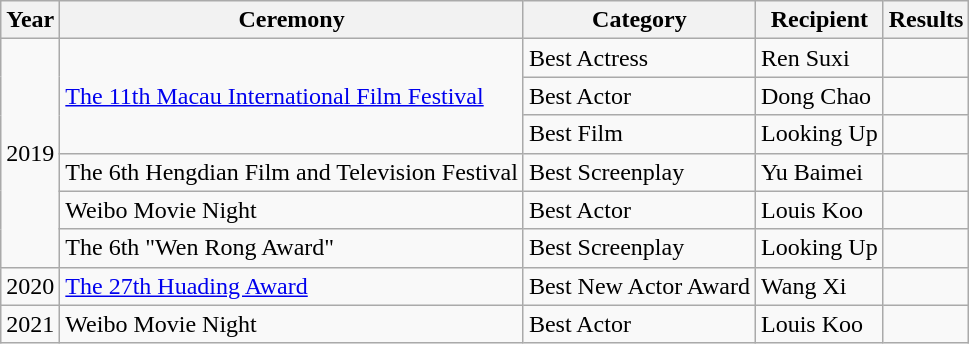<table class=wikitable>
<tr>
<th>Year</th>
<th>Ceremony</th>
<th>Category</th>
<th>Recipient</th>
<th>Results</th>
</tr>
<tr>
<td rowspan="6">2019</td>
<td rowspan="3"><a href='#'>The 11th Macau International Film Festival</a></td>
<td>Best Actress</td>
<td>Ren Suxi</td>
<td></td>
</tr>
<tr>
<td>Best Actor</td>
<td>Dong Chao</td>
<td></td>
</tr>
<tr>
<td>Best Film</td>
<td>Looking Up</td>
<td></td>
</tr>
<tr>
<td>The 6th Hengdian Film and Television Festival</td>
<td>Best Screenplay</td>
<td>Yu Baimei</td>
<td></td>
</tr>
<tr>
<td>Weibo Movie Night</td>
<td>Best Actor</td>
<td>Louis Koo</td>
<td></td>
</tr>
<tr>
<td>The 6th "Wen Rong Award"</td>
<td>Best Screenplay</td>
<td>Looking Up</td>
<td></td>
</tr>
<tr>
<td>2020</td>
<td><a href='#'>The 27th Huading Award</a></td>
<td>Best New Actor Award</td>
<td>Wang Xi</td>
<td></td>
</tr>
<tr>
<td>2021</td>
<td>Weibo Movie Night</td>
<td>Best Actor</td>
<td>Louis Koo</td>
<td></td>
</tr>
</table>
